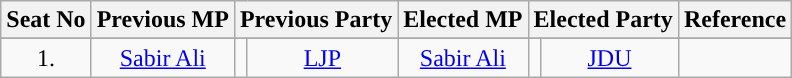<table class="wikitable">
<tr>
<th>Seat No</th>
<th>Previous MP</th>
<th colspan=2>Previous Party</th>
<th>Elected MP</th>
<th colspan=2>Elected Party</th>
<th>Reference</th>
</tr>
<tr>
</tr>
<tr style="text-align:center;">
<td>1.</td>
<td><a href='#'>Sabir Ali</a></td>
<td width="1px"></td>
<td><a href='#'>LJP</a></td>
<td><a href='#'>Sabir Ali</a></td>
<td width="1px"></td>
<td><a href='#'>JDU</a></td>
<td></td>
</tr>
</table>
